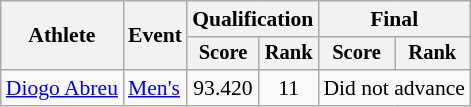<table class="wikitable" style="font-size:90%">
<tr>
<th rowspan="2">Athlete</th>
<th rowspan="2">Event</th>
<th colspan="2">Qualification</th>
<th colspan="2">Final</th>
</tr>
<tr style="font-size:95%">
<th>Score</th>
<th>Rank</th>
<th>Score</th>
<th>Rank</th>
</tr>
<tr align=center>
<td align=left><a href='#'>Diogo Abreu</a></td>
<td align=left><a href='#'>Men's</a></td>
<td>93.420</td>
<td>11</td>
<td colspan=2>Did not advance</td>
</tr>
</table>
